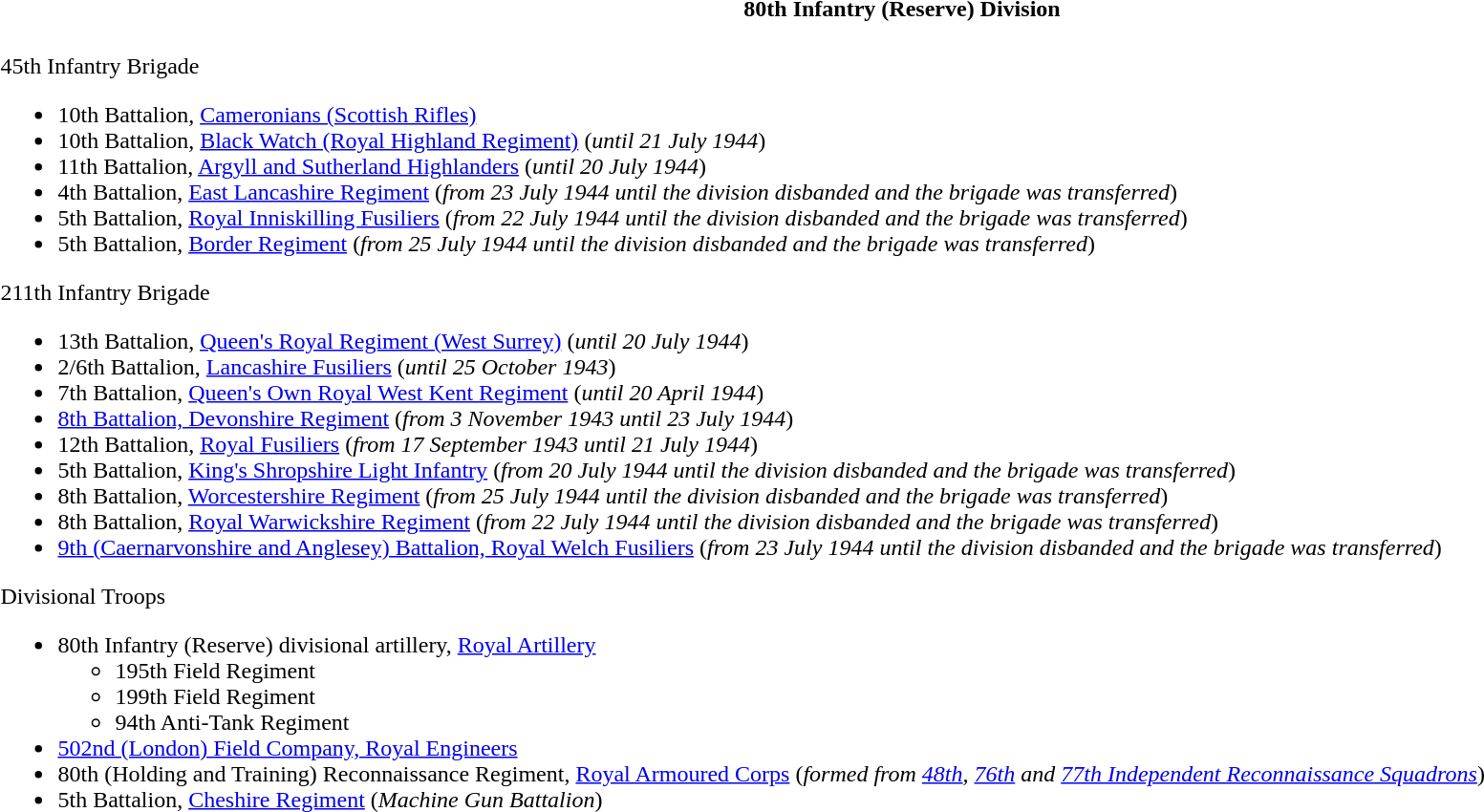<table class="toccolours collapsible collapsed" style="width:100%; background:transparent;">
<tr>
<th colspan=>80th Infantry (Reserve) Division</th>
</tr>
<tr>
<td colspan="2"><br>45th Infantry Brigade
<ul><li>10th Battalion, <a href='#'>Cameronians (Scottish Rifles)</a></li><li>10th Battalion, <a href='#'>Black Watch (Royal Highland Regiment)</a> (<em>until 21 July 1944</em>)</li><li>11th Battalion, <a href='#'>Argyll and Sutherland Highlanders</a> (<em>until 20 July 1944</em>)</li><li>4th Battalion, <a href='#'>East Lancashire Regiment</a> (<em>from 23 July 1944 until the division disbanded and the brigade was transferred</em>)</li><li>5th Battalion, <a href='#'>Royal Inniskilling Fusiliers</a> (<em>from 22 July 1944 until the division disbanded and the brigade was transferred</em>)</li><li>5th Battalion, <a href='#'>Border Regiment</a> (<em>from 25 July 1944 until the division disbanded and the brigade was transferred</em>)</li></ul>211th Infantry Brigade
<ul><li>13th Battalion, <a href='#'>Queen's Royal Regiment (West Surrey)</a> (<em>until 20 July 1944</em>)</li><li>2/6th Battalion, <a href='#'>Lancashire Fusiliers</a> (<em>until 25 October 1943</em>)</li><li>7th Battalion, <a href='#'>Queen's Own Royal West Kent Regiment</a> (<em>until 20 April 1944</em>)</li><li><a href='#'>8th Battalion, Devonshire Regiment</a> (<em>from 3 November 1943 until 23 July 1944</em>)</li><li>12th Battalion, <a href='#'>Royal Fusiliers</a> (<em>from 17 September 1943 until 21 July 1944</em>)</li><li>5th Battalion, <a href='#'>King's Shropshire Light Infantry</a> (<em>from 20 July 1944 until the division disbanded and the brigade was transferred</em>)</li><li>8th Battalion, <a href='#'>Worcestershire Regiment</a> (<em>from 25 July 1944 until the division disbanded and the brigade was transferred</em>)</li><li>8th Battalion, <a href='#'>Royal Warwickshire Regiment</a> (<em>from 22 July 1944 until the division disbanded and the brigade was transferred</em>)</li><li><a href='#'>9th (Caernarvonshire and Anglesey) Battalion, Royal Welch Fusiliers</a> (<em>from 23 July 1944 until the division disbanded and the brigade was transferred</em>)</li></ul>Divisional Troops<ul><li>80th Infantry (Reserve) divisional artillery, <a href='#'>Royal Artillery</a><ul><li>195th Field Regiment</li><li>199th Field Regiment</li><li>94th Anti-Tank Regiment</li></ul></li><li><a href='#'>502nd (London) Field Company, Royal Engineers</a></li><li>80th (Holding and Training) Reconnaissance Regiment, <a href='#'>Royal Armoured Corps</a> (<em>formed from <a href='#'>48th</a>, <a href='#'>76th</a> and <a href='#'>77th Independent Reconnaissance Squadrons</a></em>)</li><li>5th Battalion, <a href='#'>Cheshire Regiment</a> (<em>Machine Gun Battalion</em>)</li></ul></td>
</tr>
</table>
